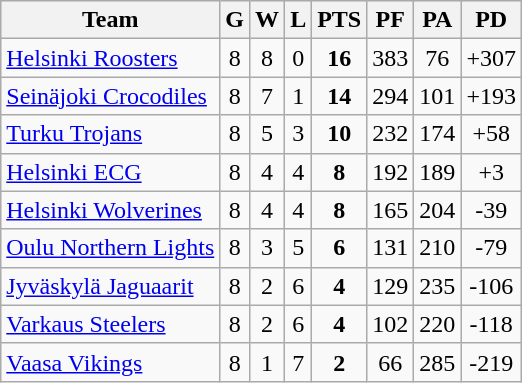<table class="wikitable" border="1">
<tr style="background:#efefef;">
<th>Team</th>
<th>G</th>
<th>W</th>
<th>L</th>
<th>PTS</th>
<th>PF</th>
<th>PA</th>
<th>PD</th>
</tr>
<tr style="text-align:center;">
<td align="left"><a href='#'>Helsinki Roosters</a></td>
<td>8</td>
<td>8</td>
<td>0</td>
<td><strong>16</strong></td>
<td>383</td>
<td>76</td>
<td>+307</td>
</tr>
<tr style="text-align:center;">
<td align="left"><a href='#'>Seinäjoki Crocodiles</a></td>
<td>8</td>
<td>7</td>
<td>1</td>
<td><strong>14</strong></td>
<td>294</td>
<td>101</td>
<td>+193</td>
</tr>
<tr style="text-align:center;">
<td align="left"><a href='#'>Turku Trojans</a></td>
<td>8</td>
<td>5</td>
<td>3</td>
<td><strong>10</strong></td>
<td>232</td>
<td>174</td>
<td>+58</td>
</tr>
<tr style="text-align:center;">
<td align="left"><a href='#'>Helsinki ECG</a></td>
<td>8</td>
<td>4</td>
<td>4</td>
<td><strong>8</strong></td>
<td>192</td>
<td>189</td>
<td>+3</td>
</tr>
<tr style="text-align:center;">
<td align="left"><a href='#'>Helsinki Wolverines</a></td>
<td>8</td>
<td>4</td>
<td>4</td>
<td><strong>8</strong></td>
<td>165</td>
<td>204</td>
<td>-39</td>
</tr>
<tr style="text-align:center;">
<td align="left"><a href='#'>Oulu Northern Lights</a></td>
<td>8</td>
<td>3</td>
<td>5</td>
<td><strong>6</strong></td>
<td>131</td>
<td>210</td>
<td>-79</td>
</tr>
<tr style="text-align:center;">
<td align="left"><a href='#'>Jyväskylä Jaguaarit</a></td>
<td>8</td>
<td>2</td>
<td>6</td>
<td><strong>4</strong></td>
<td>129</td>
<td>235</td>
<td>-106</td>
</tr>
<tr style="text-align:center;">
<td align="left"><a href='#'>Varkaus Steelers</a></td>
<td>8</td>
<td>2</td>
<td>6</td>
<td><strong>4</strong></td>
<td>102</td>
<td>220</td>
<td>-118</td>
</tr>
<tr style="text-align:center;">
<td align="left"><a href='#'>Vaasa Vikings</a></td>
<td>8</td>
<td>1</td>
<td>7</td>
<td><strong>2</strong></td>
<td>66</td>
<td>285</td>
<td>-219</td>
</tr>
</table>
